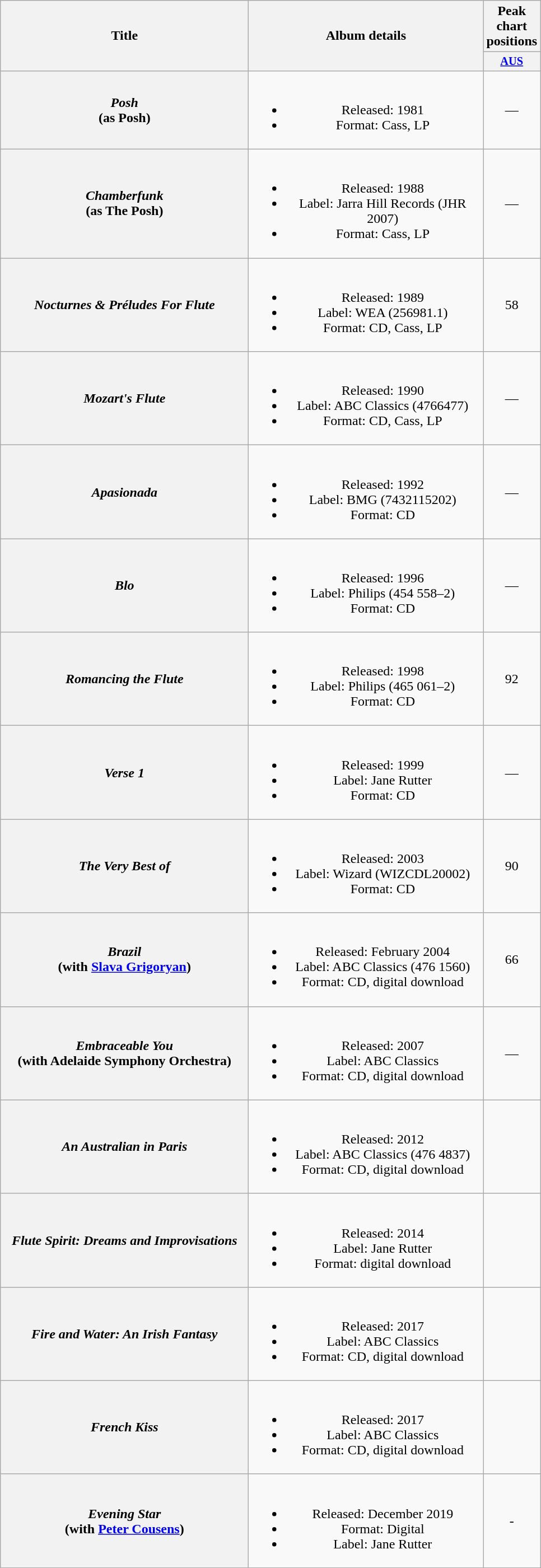<table class="wikitable plainrowheaders" style="text-align:center;" border="1">
<tr>
<th scope="col" rowspan="2" style="width:18em;">Title</th>
<th scope="col" rowspan="2" style="width:17em;">Album details</th>
<th scope="col" colspan="1">Peak chart positions</th>
</tr>
<tr>
<th scope="col" style="width:3em; font-size:85%"><a href='#'>AUS</a><br></th>
</tr>
<tr>
<th scope="row"><em>Posh</em> <br> (as Posh)</th>
<td><br><ul><li>Released: 1981</li><li>Format: Cass, LP</li></ul></td>
<td align="center">—</td>
</tr>
<tr>
<th scope="row"><em>Chamberfunk</em> <br> (as The Posh)</th>
<td><br><ul><li>Released: 1988</li><li>Label: Jarra Hill Records (JHR 2007)</li><li>Format: Cass, LP</li></ul></td>
<td align="center">—</td>
</tr>
<tr>
<th scope="row"><em>Nocturnes & Préludes For Flute</em></th>
<td><br><ul><li>Released: 1989</li><li>Label: WEA (256981.1)</li><li>Format: CD, Cass, LP</li></ul></td>
<td align="center">58</td>
</tr>
<tr>
<th scope="row"><em>Mozart's Flute</em></th>
<td><br><ul><li>Released: 1990</li><li>Label: ABC Classics (4766477)</li><li>Format: CD, Cass, LP</li></ul></td>
<td align="center">—</td>
</tr>
<tr>
<th scope="row"><em>Apasionada</em></th>
<td><br><ul><li>Released: 1992</li><li>Label: BMG (7432115202)</li><li>Format: CD</li></ul></td>
<td align="center">—</td>
</tr>
<tr>
<th scope="row"><em>Blo</em></th>
<td><br><ul><li>Released: 1996</li><li>Label: Philips (454 558–2)</li><li>Format: CD</li></ul></td>
<td align="center">—</td>
</tr>
<tr>
<th scope="row"><em>Romancing the Flute</em></th>
<td><br><ul><li>Released: 1998</li><li>Label: Philips (465 061–2)</li><li>Format: CD</li></ul></td>
<td align="center">92</td>
</tr>
<tr>
<th scope="row"><em>Verse 1</em></th>
<td><br><ul><li>Released: 1999</li><li>Label: Jane Rutter</li><li>Format: CD</li></ul></td>
<td align="center">—</td>
</tr>
<tr>
<th scope="row"><em>The Very Best of</em></th>
<td><br><ul><li>Released: 2003</li><li>Label: Wizard (WIZCDL20002)</li><li>Format: CD</li></ul></td>
<td align="center">90</td>
</tr>
<tr>
<th scope="row"><em>Brazil</em> <br>(with <a href='#'>Slava Grigoryan</a>)</th>
<td><br><ul><li>Released: February 2004</li><li>Label: ABC Classics (476 1560)</li><li>Format: CD, digital download</li></ul></td>
<td align="center">66</td>
</tr>
<tr>
<th scope="row"><em>Embraceable You</em> <br>(with Adelaide Symphony Orchestra)</th>
<td><br><ul><li>Released: 2007</li><li>Label: ABC Classics</li><li>Format: CD, digital download</li></ul></td>
<td align="center">—</td>
</tr>
<tr>
<th scope="row"><em>An Australian in Paris</em></th>
<td><br><ul><li>Released: 2012</li><li>Label: ABC Classics (476 4837)</li><li>Format: CD, digital download</li></ul></td>
<td align="center"></td>
</tr>
<tr>
<th scope="row"><em>Flute Spirit: Dreams and Improvisations</em></th>
<td><br><ul><li>Released: 2014</li><li>Label: Jane Rutter</li><li>Format: digital download</li></ul></td>
<td align="center"></td>
</tr>
<tr>
<th scope="row"><em>Fire and Water: An Irish Fantasy</em></th>
<td><br><ul><li>Released: 2017</li><li>Label: ABC Classics</li><li>Format: CD, digital download</li></ul></td>
<td align="center"></td>
</tr>
<tr>
<th scope="row"><em>French Kiss</em></th>
<td><br><ul><li>Released: 2017</li><li>Label: ABC Classics</li><li>Format: CD, digital download</li></ul></td>
<td align="center"></td>
</tr>
<tr>
<th scope="row"><em>Evening Star</em> <br> (with <a href='#'>Peter Cousens</a>)</th>
<td><br><ul><li>Released: December 2019</li><li>Format: Digital</li><li>Label: Jane Rutter</li></ul></td>
<td align="center">-</td>
</tr>
</table>
